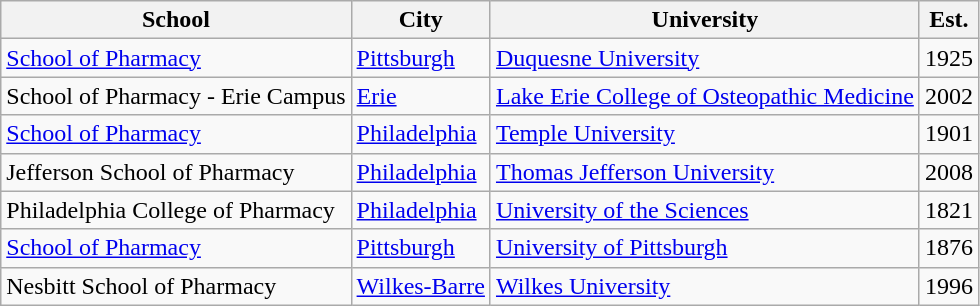<table class="wikitable sortable">
<tr>
<th scope="col">School</th>
<th scope="col">City</th>
<th scope="col">University</th>
<th scope="col">Est.</th>
</tr>
<tr>
<td><a href='#'>School of Pharmacy</a></td>
<td><a href='#'>Pittsburgh</a></td>
<td><a href='#'>Duquesne University</a></td>
<td>1925</td>
</tr>
<tr>
<td>School of Pharmacy - Erie Campus</td>
<td><a href='#'>Erie</a></td>
<td><a href='#'>Lake Erie College of Osteopathic Medicine</a></td>
<td>2002</td>
</tr>
<tr>
<td><a href='#'>School of Pharmacy</a></td>
<td><a href='#'>Philadelphia</a></td>
<td><a href='#'>Temple University</a></td>
<td>1901</td>
</tr>
<tr>
<td>Jefferson School of Pharmacy</td>
<td><a href='#'>Philadelphia</a></td>
<td><a href='#'>Thomas Jefferson University</a></td>
<td>2008</td>
</tr>
<tr>
<td>Philadelphia College of Pharmacy</td>
<td><a href='#'>Philadelphia</a></td>
<td><a href='#'>University of the Sciences</a></td>
<td>1821</td>
</tr>
<tr>
<td><a href='#'>School of Pharmacy</a></td>
<td><a href='#'>Pittsburgh</a></td>
<td><a href='#'>University of Pittsburgh</a></td>
<td>1876</td>
</tr>
<tr>
<td>Nesbitt School of Pharmacy</td>
<td><a href='#'>Wilkes-Barre</a></td>
<td><a href='#'>Wilkes University</a></td>
<td>1996</td>
</tr>
</table>
